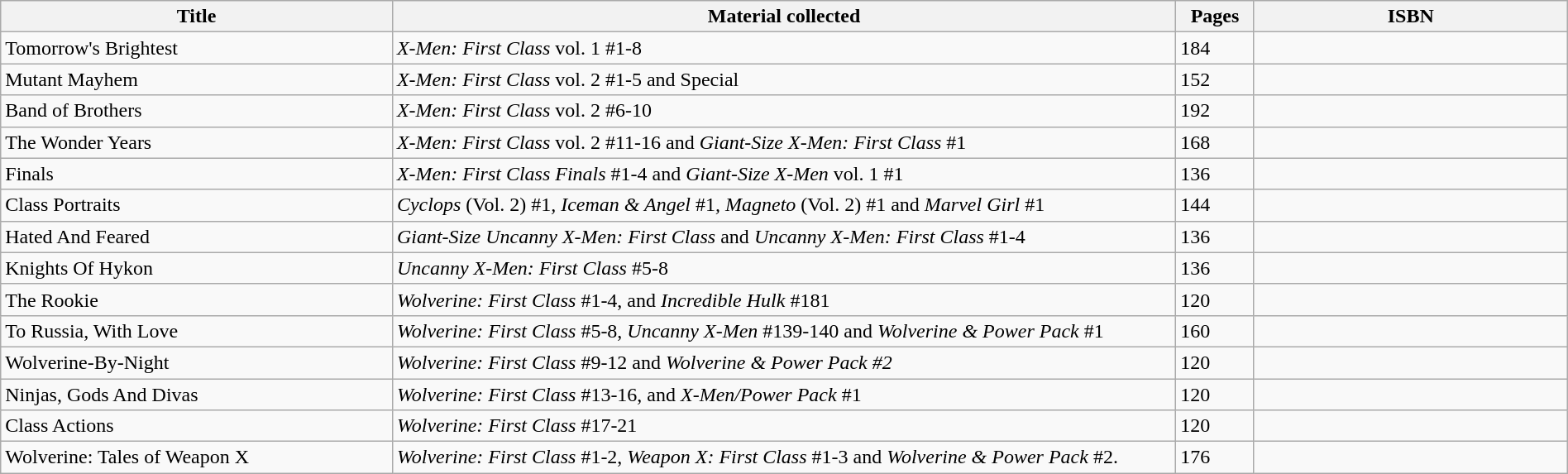<table class="wikitable" width=100%>
<tr>
<th width=25">Title</th>
<th width=50%>Material collected</th>
<th width=5%>Pages</th>
<th width=20%>ISBN</th>
</tr>
<tr>
<td>Tomorrow's Brightest</td>
<td><em>X-Men: First Class</em> vol. 1 #1-8</td>
<td>184</td>
<td></td>
</tr>
<tr>
<td>Mutant Mayhem</td>
<td><em>X-Men: First Class</em> vol. 2 #1-5 and Special</td>
<td>152</td>
<td></td>
</tr>
<tr>
<td>Band of Brothers</td>
<td><em>X-Men: First Class</em> vol. 2 #6-10</td>
<td>192</td>
<td></td>
</tr>
<tr>
<td>The Wonder Years</td>
<td><em>X-Men: First Class</em> vol. 2 #11-16 and <em>Giant-Size X-Men: First Class</em> #1</td>
<td>168</td>
<td></td>
</tr>
<tr>
<td>Finals</td>
<td><em>X-Men: First Class Finals</em> #1-4 and <em>Giant-Size X-Men</em> vol. 1 #1</td>
<td>136</td>
<td></td>
</tr>
<tr>
<td>Class Portraits</td>
<td><em>Cyclops</em> (Vol. 2) #1<em>, Iceman & Angel</em> #1<em>, Magneto</em> (Vol. 2) #1 and <em>Marvel Girl</em> #1</td>
<td>144</td>
<td></td>
</tr>
<tr>
<td>Hated And Feared</td>
<td><em>Giant-Size Uncanny X-Men: First Class</em> and <em>Uncanny X-Men: First Class</em> #1-4</td>
<td>136</td>
<td></td>
</tr>
<tr>
<td>Knights Of Hykon</td>
<td><em>Uncanny X-Men: First Class</em> #5-8</td>
<td>136</td>
<td></td>
</tr>
<tr>
<td>The Rookie</td>
<td><em>Wolverine: First Class</em> #1-4, and <em>Incredible Hulk</em> #181</td>
<td>120</td>
<td></td>
</tr>
<tr>
<td>To Russia, With Love</td>
<td><em>Wolverine: First Class</em> #5-8, <em>Uncanny X-Men</em> #139-140 and <em>Wolverine & Power Pack</em> #1</td>
<td>160</td>
<td></td>
</tr>
<tr>
<td>Wolverine-By-Night</td>
<td><em>Wolverine: First Class</em> #9-12 and <em>Wolverine & Power Pack #2</em></td>
<td>120</td>
<td></td>
</tr>
<tr>
<td>Ninjas, Gods And Divas</td>
<td><em>Wolverine: First Class</em> #13-16, and <em>X-Men/Power Pack</em> #1</td>
<td>120</td>
<td></td>
</tr>
<tr>
<td>Class Actions</td>
<td><em>Wolverine: First Class</em> #17-21</td>
<td>120</td>
<td></td>
</tr>
<tr>
<td>Wolverine: Tales of Weapon X</td>
<td><em>Wolverine: First Class</em> #1-2, <em>Weapon X: First Class</em> #1-3 and <em>Wolverine & Power Pack</em> #2.</td>
<td>176</td>
<td></td>
</tr>
</table>
